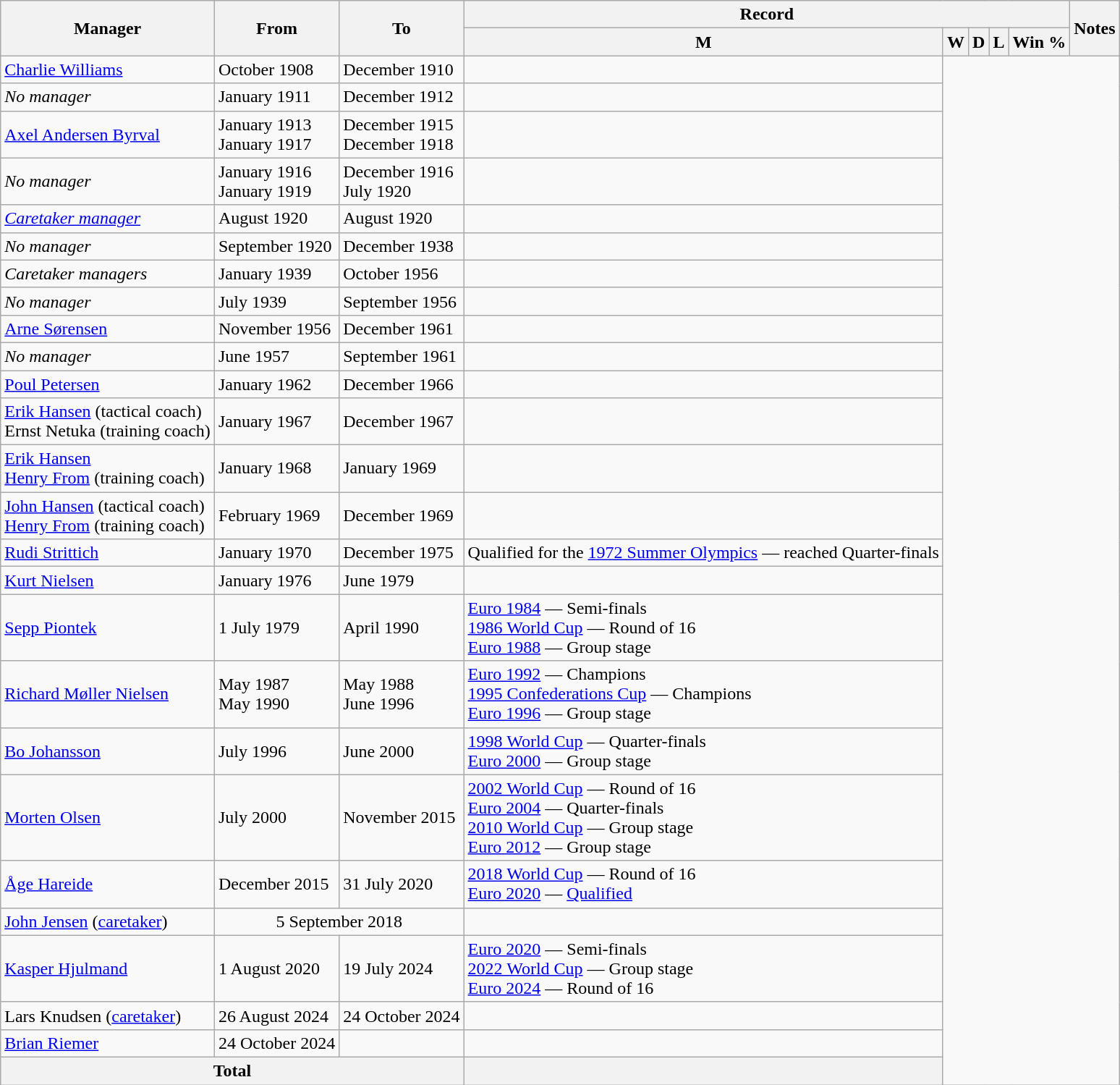<table class="wikitable sortable" style="text-align: center">
<tr>
<th rowspan="2">Manager</th>
<th rowspan="2">From</th>
<th rowspan="2">To</th>
<th colspan="5">Record</th>
<th rowspan="2">Notes</th>
</tr>
<tr>
<th>M</th>
<th>W</th>
<th>D</th>
<th>L</th>
<th>Win %</th>
</tr>
<tr>
<td style="text-align:left"> <a href='#'>Charlie Williams</a></td>
<td style="text-align:left">October 1908</td>
<td style="text-align:left">December 1910<br></td>
<td style="text-align:left"></td>
</tr>
<tr>
<td style="text-align:left"><em>No manager</em></td>
<td style="text-align:left">January 1911</td>
<td style="text-align:left">December 1912<br></td>
<td style="text-align:left"></td>
</tr>
<tr>
<td style="text-align:left"> <a href='#'>Axel Andersen Byrval</a></td>
<td style="text-align:left">January 1913<br>January 1917</td>
<td style="text-align:left">December 1915<br>December 1918<br></td>
<td style="text-align:left"></td>
</tr>
<tr>
<td style="text-align:left"><em>No manager</em></td>
<td style="text-align:left">January 1916<br>January 1919</td>
<td style="text-align:left">December 1916<br>July 1920<br></td>
<td style="text-align:left"></td>
</tr>
<tr>
<td style="text-align:left"><em><a href='#'>Caretaker manager</a></em></td>
<td style="text-align:left">August 1920</td>
<td style="text-align:left">August 1920<br></td>
<td style="text-align:left"></td>
</tr>
<tr>
<td style="text-align:left"><em>No manager</em></td>
<td style="text-align:left">September 1920</td>
<td style="text-align:left">December 1938<br></td>
<td style="text-align:left"></td>
</tr>
<tr>
<td style="text-align:left"><em>Caretaker managers</em></td>
<td style="text-align:left">January 1939</td>
<td style="text-align:left">October 1956<br></td>
<td style="text-align:left"></td>
</tr>
<tr>
<td style="text-align:left"><em>No manager</em></td>
<td style="text-align:left">July 1939</td>
<td style="text-align:left">September 1956<br></td>
<td style="text-align:left"></td>
</tr>
<tr>
<td style="text-align:left"> <a href='#'>Arne Sørensen</a></td>
<td style="text-align:left">November 1956</td>
<td style="text-align:left">December 1961<br></td>
<td style="text-align:left"></td>
</tr>
<tr>
<td style="text-align:left"><em>No manager</em></td>
<td style="text-align:left">June 1957</td>
<td style="text-align:left">September 1961<br></td>
<td style="text-align:left"></td>
</tr>
<tr>
<td style="text-align:left"> <a href='#'>Poul Petersen</a></td>
<td style="text-align:left">January 1962</td>
<td style="text-align:left">December 1966<br></td>
<td style="text-align:left"></td>
</tr>
<tr>
<td style="text-align:left"> <a href='#'>Erik Hansen</a> (tactical coach)<br> Ernst Netuka (training coach)</td>
<td style="text-align:left">January 1967</td>
<td style="text-align:left">December 1967<br></td>
<td style="text-align:left"></td>
</tr>
<tr>
<td style="text-align:left"> <a href='#'>Erik Hansen</a><br> <a href='#'>Henry From</a> (training coach)</td>
<td style="text-align:left">January 1968</td>
<td style="text-align:left">January 1969<br></td>
<td style="text-align:left"></td>
</tr>
<tr>
<td style="text-align:left"> <a href='#'>John Hansen</a> (tactical coach)<br> <a href='#'>Henry From</a> (training coach)</td>
<td style="text-align:left">February 1969</td>
<td style="text-align:left">December 1969<br></td>
<td style="text-align:left"></td>
</tr>
<tr>
<td style="text-align:left"> <a href='#'>Rudi Strittich</a></td>
<td style="text-align:left">January 1970</td>
<td style="text-align:left">December 1975<br></td>
<td style="text-align:left">Qualified for the <a href='#'>1972 Summer Olympics</a> — reached Quarter-finals</td>
</tr>
<tr>
<td style="text-align:left"> <a href='#'>Kurt Nielsen</a></td>
<td style="text-align:left">January 1976</td>
<td style="text-align:left">June 1979<br></td>
<td style="text-align:left"></td>
</tr>
<tr>
<td style="text-align:left"> <a href='#'>Sepp Piontek</a></td>
<td style="text-align:left">1 July 1979</td>
<td style="text-align:left">April 1990<br></td>
<td style="text-align:left"><a href='#'>Euro 1984</a> — Semi-finals<br><a href='#'>1986 World Cup</a> — Round of 16<br><a href='#'>Euro 1988</a> — Group stage</td>
</tr>
<tr>
<td style="text-align:left"> <a href='#'>Richard Møller Nielsen</a></td>
<td style="text-align:left">May 1987<br>May 1990</td>
<td style="text-align:left">May 1988<br>June 1996<br></td>
<td style="text-align:left"> <a href='#'>Euro 1992</a> — Champions<br> <a href='#'>1995 Confederations Cup</a> — Champions<br><a href='#'>Euro 1996</a> — Group stage</td>
</tr>
<tr>
<td style="text-align:left"> <a href='#'>Bo Johansson</a></td>
<td style="text-align:left">July 1996</td>
<td style="text-align:left">June 2000<br></td>
<td style="text-align:left"><a href='#'>1998 World Cup</a> — Quarter-finals<br><a href='#'>Euro 2000</a> — Group stage</td>
</tr>
<tr>
<td style="text-align:left"> <a href='#'>Morten Olsen</a></td>
<td style="text-align:left">July 2000</td>
<td style="text-align:left">November 2015<br></td>
<td style="text-align:left"><a href='#'>2002 World Cup</a> — Round of 16<br><a href='#'>Euro 2004</a> — Quarter-finals<br><a href='#'>2010 World Cup</a> — Group stage<br><a href='#'>Euro 2012</a> — Group stage</td>
</tr>
<tr>
<td style="text-align:left"> <a href='#'>Åge Hareide</a></td>
<td style="text-align:left">December 2015</td>
<td style="text-align:left">31 July 2020<br></td>
<td style="text-align:left"><a href='#'>2018 World Cup</a> — Round of 16<br><a href='#'>Euro 2020</a> — <a href='#'>Qualified</a></td>
</tr>
<tr>
<td style="text-align:left"> <a href='#'>John Jensen</a> (<a href='#'>caretaker</a>)</td>
<td style="text-align:center" colspan="2">5 September 2018<br></td>
<td style="text-align:left"></td>
</tr>
<tr>
<td style="text-align:left"> <a href='#'>Kasper Hjulmand</a></td>
<td style="text-align:left">1 August 2020</td>
<td style="text-align:left">19 July 2024<br></td>
<td style="text-align:left"><a href='#'>Euro 2020</a> — Semi-finals<br><a href='#'>2022 World Cup</a> — Group stage<br><a href='#'>Euro 2024</a> — Round of 16</td>
</tr>
<tr>
<td style="text-align:left"> Lars Knudsen (<a href='#'>caretaker</a>)</td>
<td style="text-align:left">26 August 2024</td>
<td style="text-align:left">24 October 2024<br></td>
<td></td>
</tr>
<tr>
<td style="text-align:left"> <a href='#'>Brian Riemer</a></td>
<td style="text-align:left">24 October 2024</td>
<td style="text-align:left"><br></td>
<td></td>
</tr>
<tr>
<th colspan="3">Total<br></th>
<th></th>
</tr>
</table>
